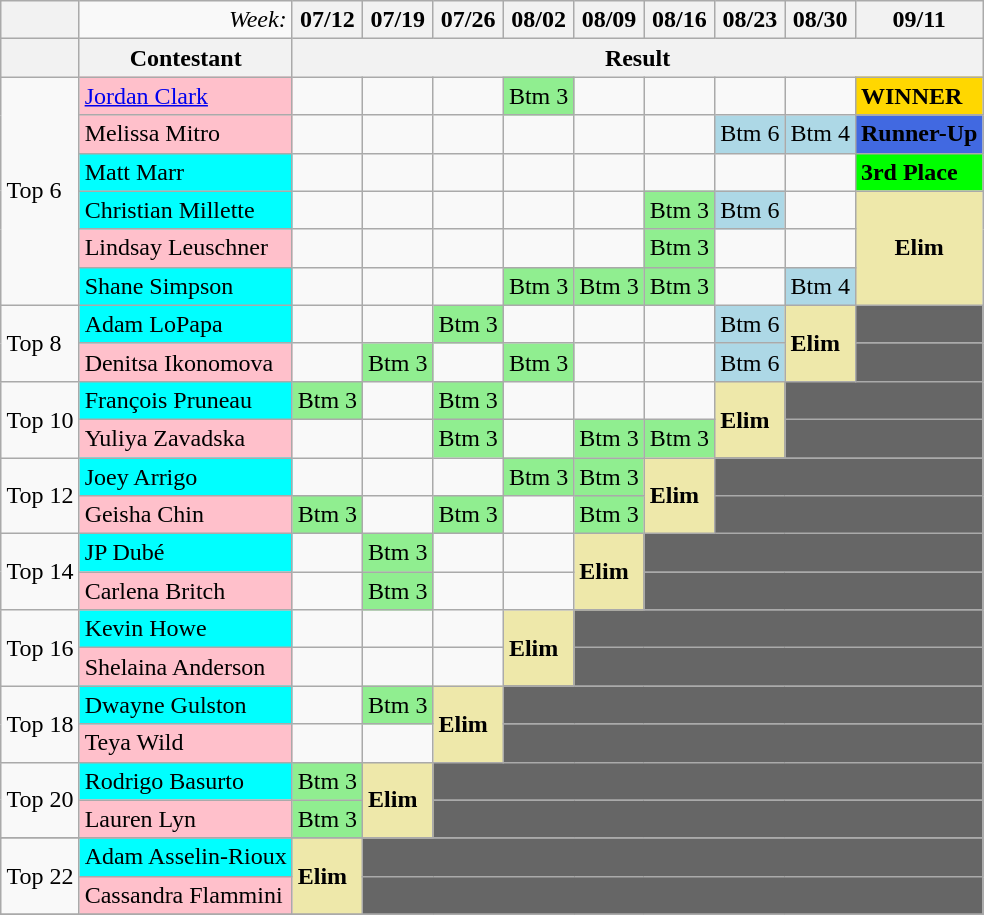<table class="wikitable" style="margin:1em auto;">
<tr>
<th></th>
<td align="right"><em>Week:</em></td>
<th>07/12</th>
<th>07/19</th>
<th>07/26</th>
<th>08/02</th>
<th>08/09</th>
<th>08/16</th>
<th>08/23</th>
<th>08/30</th>
<th>09/11</th>
</tr>
<tr>
<th></th>
<th>Contestant</th>
<th colspan="9" align="center">Result</th>
</tr>
<tr>
<td rowspan="6">Top 6</td>
<td bgcolor="pink"><a href='#'>Jordan Clark</a></td>
<td></td>
<td></td>
<td></td>
<td style="background:lightgreen;">Btm 3</td>
<td></td>
<td></td>
<td></td>
<td></td>
<td bgcolor="gold"><strong>WINNER</strong></td>
</tr>
<tr>
<td bgcolor="pink">Melissa Mitro</td>
<td></td>
<td></td>
<td></td>
<td></td>
<td></td>
<td></td>
<td style="background:lightblue;">Btm 6</td>
<td style="background:lightblue;">Btm 4</td>
<td bgcolor="royalblue"><strong>Runner-Up</strong></td>
</tr>
<tr>
<td bgcolor="cyan">Matt Marr</td>
<td></td>
<td></td>
<td></td>
<td></td>
<td></td>
<td></td>
<td></td>
<td></td>
<td bgcolor="lime"><strong>3rd Place</strong></td>
</tr>
<tr>
<td bgcolor="cyan">Christian Millette</td>
<td></td>
<td></td>
<td></td>
<td></td>
<td></td>
<td style="background:lightgreen;">Btm 3</td>
<td style="background:lightblue;">Btm 6</td>
<td></td>
<td style="text-align:center; background:palegoldenrod;" rowspan="3"><strong>Elim</strong></td>
</tr>
<tr>
<td bgcolor="pink">Lindsay Leuschner</td>
<td></td>
<td></td>
<td></td>
<td></td>
<td></td>
<td style="background:lightgreen;">Btm 3</td>
<td></td>
<td></td>
</tr>
<tr>
<td bgcolor="cyan">Shane Simpson</td>
<td></td>
<td></td>
<td></td>
<td style="background:lightgreen;">Btm 3</td>
<td style="background:lightgreen;">Btm 3</td>
<td style="background:lightgreen;">Btm 3</td>
<td></td>
<td style="background:lightblue;">Btm 4</td>
</tr>
<tr>
<td rowspan="2">Top 8</td>
<td bgcolor="cyan">Adam LoPapa</td>
<td></td>
<td></td>
<td style="background:lightgreen;">Btm 3</td>
<td></td>
<td></td>
<td></td>
<td style="background:lightblue;">Btm 6</td>
<td rowspan="2" bgcolor="palegoldenrod"><strong>Elim</strong></td>
<td colspan="1" bgcolor="666666"></td>
</tr>
<tr>
<td bgcolor="pink">Denitsa Ikonomova</td>
<td></td>
<td style="background:lightgreen;">Btm 3</td>
<td></td>
<td style="background:lightgreen;">Btm 3</td>
<td></td>
<td></td>
<td style="background:lightblue;">Btm 6</td>
<td colspan="1" bgcolor="666666"></td>
</tr>
<tr>
<td rowspan="2">Top 10</td>
<td bgcolor="cyan">François Pruneau</td>
<td style="background:lightgreen;">Btm 3</td>
<td></td>
<td style="background:lightgreen;">Btm 3</td>
<td></td>
<td></td>
<td></td>
<td rowspan="2" bgcolor="palegoldenrod"><strong>Elim</strong></td>
<td colspan="2" bgcolor="666666"></td>
</tr>
<tr>
<td bgcolor="pink">Yuliya Zavadska</td>
<td></td>
<td></td>
<td style="background:lightgreen;">Btm 3</td>
<td></td>
<td style="background:lightgreen;">Btm 3</td>
<td style="background:lightgreen;">Btm 3</td>
<td colspan="2" bgcolor="666666"></td>
</tr>
<tr>
<td rowspan="2">Top 12</td>
<td bgcolor="cyan">Joey Arrigo</td>
<td></td>
<td></td>
<td></td>
<td style="background:lightgreen;">Btm 3</td>
<td style="background:lightgreen;">Btm 3</td>
<td rowspan="2" bgcolor="palegoldenrod"><strong>Elim</strong></td>
<td colspan="3" bgcolor="666666"></td>
</tr>
<tr>
<td bgcolor="pink">Geisha Chin</td>
<td style="background:lightgreen;">Btm 3</td>
<td></td>
<td style="background:lightgreen;">Btm 3</td>
<td></td>
<td style="background:lightgreen;">Btm 3</td>
<td colspan="3" bgcolor="666666"></td>
</tr>
<tr>
<td rowspan="2">Top 14</td>
<td bgcolor="cyan">JP Dubé</td>
<td></td>
<td style="background:lightgreen;">Btm 3</td>
<td></td>
<td></td>
<td rowspan="2" bgcolor="palegoldenrod"><strong>Elim</strong></td>
<td colspan="4" bgcolor="666666"></td>
</tr>
<tr>
<td bgcolor="pink">Carlena Britch</td>
<td></td>
<td style="background:lightgreen;">Btm 3</td>
<td></td>
<td></td>
<td colspan="4" bgcolor="666666"></td>
</tr>
<tr>
<td rowspan="2">Top 16</td>
<td bgcolor="cyan">Kevin Howe</td>
<td></td>
<td></td>
<td></td>
<td rowspan="2" bgcolor="palegoldenrod"><strong>Elim</strong></td>
<td colspan="5" bgcolor="666666"></td>
</tr>
<tr>
<td bgcolor="pink">Shelaina Anderson</td>
<td></td>
<td></td>
<td></td>
<td colspan="5" bgcolor="666666"></td>
</tr>
<tr>
<td rowspan="2">Top 18</td>
<td bgcolor="cyan">Dwayne Gulston</td>
<td></td>
<td style="background:lightgreen;">Btm 3</td>
<td rowspan="2" bgcolor="palegoldenrod"><strong>Elim</strong></td>
<td colspan="6" bgcolor="666666"></td>
</tr>
<tr>
<td bgcolor="pink">Teya Wild</td>
<td></td>
<td></td>
<td colspan="6" bgcolor="666666"></td>
</tr>
<tr>
<td rowspan="2">Top 20</td>
<td bgcolor="cyan">Rodrigo Basurto</td>
<td style="background:lightgreen;">Btm 3</td>
<td rowspan="2" bgcolor="palegoldenrod"><strong>Elim</strong></td>
<td colspan="8" bgcolor="666666"></td>
</tr>
<tr>
<td bgcolor="pink">Lauren Lyn</td>
<td style="background:lightgreen;">Btm 3</td>
<td colspan="8" bgcolor="666666"></td>
</tr>
<tr>
</tr>
<tr>
<td rowspan="2">Top 22</td>
<td bgcolor="cyan">Adam Asselin-Rioux</td>
<td rowspan="2" bgcolor="palegoldenrod"><strong>Elim</strong></td>
<td colspan="8" bgcolor="666666"></td>
</tr>
<tr>
<td bgcolor="pink">Cassandra Flammini</td>
<td colspan="8" bgcolor="666666"></td>
</tr>
<tr>
</tr>
</table>
